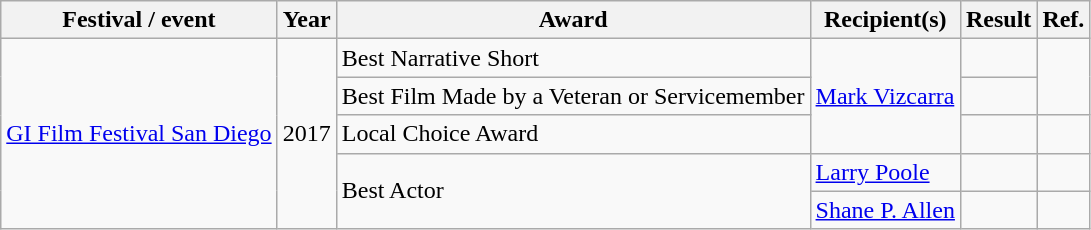<table class="wikitable">
<tr>
<th>Festival / event</th>
<th>Year</th>
<th>Award</th>
<th>Recipient(s)</th>
<th>Result</th>
<th>Ref.</th>
</tr>
<tr>
<td rowspan="5"><a href='#'>GI Film Festival San Diego</a></td>
<td rowspan="5">2017</td>
<td>Best Narrative Short</td>
<td rowspan="3"><a href='#'>Mark Vizcarra</a></td>
<td></td>
<td rowspan="2"></td>
</tr>
<tr>
<td>Best Film Made by a Veteran or Servicemember</td>
<td></td>
</tr>
<tr>
<td>Local Choice Award</td>
<td></td>
<td></td>
</tr>
<tr>
<td rowspan="2">Best Actor</td>
<td><a href='#'>Larry Poole</a></td>
<td></td>
<td></td>
</tr>
<tr>
<td><a href='#'>Shane P. Allen</a></td>
<td></td>
<td></td>
</tr>
</table>
